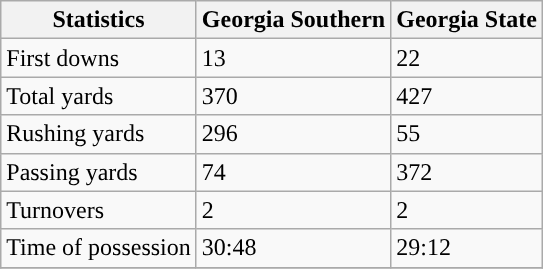<table class="wikitable">
<tr>
<th>Statistics</th>
<th>Georgia Southern</th>
<th>Georgia State</th>
</tr>
<tr>
<td>First downs</td>
<td>13</td>
<td>22</td>
</tr>
<tr>
<td>Total yards</td>
<td>370</td>
<td>427</td>
</tr>
<tr>
<td>Rushing yards</td>
<td>296</td>
<td>55</td>
</tr>
<tr>
<td>Passing yards</td>
<td>74</td>
<td>372</td>
</tr>
<tr>
<td>Turnovers</td>
<td>2</td>
<td>2</td>
</tr>
<tr>
<td>Time of possession</td>
<td>30:48</td>
<td>29:12</td>
</tr>
<tr>
</tr>
</table>
